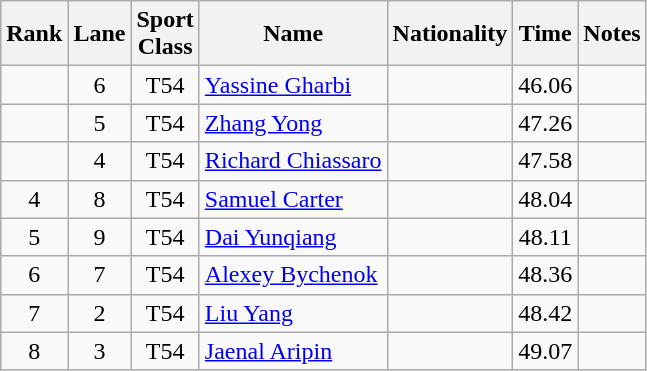<table class="wikitable sortable" style="text-align:center">
<tr>
<th>Rank</th>
<th>Lane</th>
<th>Sport<br>Class</th>
<th>Name</th>
<th>Nationality</th>
<th>Time</th>
<th>Notes</th>
</tr>
<tr>
<td></td>
<td>6</td>
<td>T54</td>
<td align="left"><a href='#'>Yassine Gharbi</a></td>
<td align="left"></td>
<td>46.06</td>
<td></td>
</tr>
<tr>
<td></td>
<td>5</td>
<td>T54</td>
<td align="left"><a href='#'>Zhang Yong</a></td>
<td align="left"></td>
<td>47.26</td>
<td></td>
</tr>
<tr>
<td></td>
<td>4</td>
<td>T54</td>
<td align="left"><a href='#'>Richard Chiassaro</a></td>
<td align="left"></td>
<td>47.58</td>
<td></td>
</tr>
<tr>
<td>4</td>
<td>8</td>
<td>T54</td>
<td align="left"><a href='#'>Samuel Carter</a></td>
<td align="left"></td>
<td>48.04</td>
<td></td>
</tr>
<tr>
<td>5</td>
<td>9</td>
<td>T54</td>
<td align="left"><a href='#'>Dai Yunqiang</a></td>
<td align="left"></td>
<td>48.11</td>
<td></td>
</tr>
<tr>
<td>6</td>
<td>7</td>
<td>T54</td>
<td align="left"><a href='#'>Alexey Bychenok</a></td>
<td align="left"></td>
<td>48.36</td>
<td></td>
</tr>
<tr>
<td>7</td>
<td>2</td>
<td>T54</td>
<td align="left"><a href='#'>Liu Yang</a></td>
<td align="left"></td>
<td>48.42</td>
<td></td>
</tr>
<tr>
<td>8</td>
<td>3</td>
<td>T54</td>
<td align="left"><a href='#'>Jaenal Aripin</a></td>
<td align="left"></td>
<td>49.07</td>
<td></td>
</tr>
</table>
